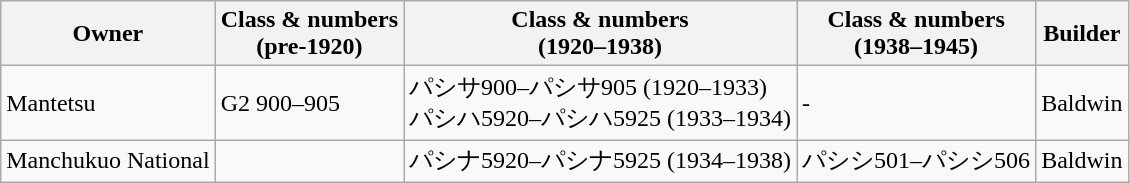<table class="wikitable">
<tr>
<th>Owner</th>
<th>Class & numbers<br>(pre-1920)</th>
<th>Class & numbers<br>(1920–1938)</th>
<th>Class & numbers<br>(1938–1945)</th>
<th>Builder</th>
</tr>
<tr>
<td>Mantetsu</td>
<td>G2 900–905</td>
<td>パシサ900–パシサ905 (1920–1933)<br>パシハ5920–パシハ5925 (1933–1934)</td>
<td>-</td>
<td>Baldwin</td>
</tr>
<tr>
<td>Manchukuo National</td>
<td></td>
<td>パシナ5920–パシナ5925 (1934–1938)</td>
<td>パシシ501–パシシ506</td>
<td>Baldwin</td>
</tr>
</table>
